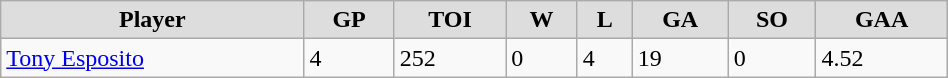<table class="wikitable" width="50%">
<tr align="center"  bgcolor="#dddddd">
<td><strong>Player</strong></td>
<td><strong>GP</strong></td>
<td><strong>TOI</strong></td>
<td><strong>W</strong></td>
<td><strong>L</strong></td>
<td><strong>GA</strong></td>
<td><strong>SO</strong></td>
<td><strong>GAA</strong></td>
</tr>
<tr>
<td><a href='#'>Tony Esposito</a></td>
<td>4</td>
<td>252</td>
<td>0</td>
<td>4</td>
<td>19</td>
<td>0</td>
<td>4.52</td>
</tr>
</table>
